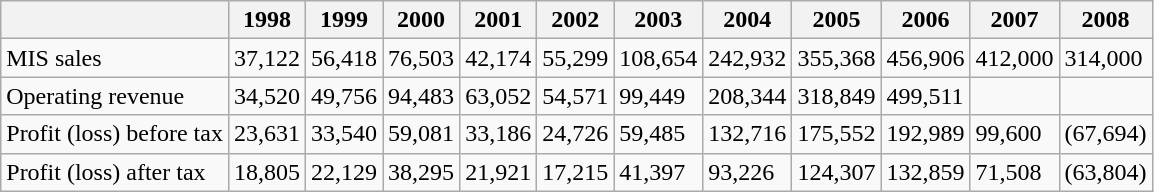<table class = "wikitable">
<tr>
<th></th>
<th>1998</th>
<th>1999</th>
<th>2000</th>
<th>2001</th>
<th>2002</th>
<th>2003</th>
<th>2004</th>
<th>2005</th>
<th>2006</th>
<th>2007</th>
<th>2008</th>
</tr>
<tr>
<td>MIS sales</td>
<td>37,122</td>
<td>56,418</td>
<td>76,503</td>
<td>42,174</td>
<td>55,299</td>
<td>108,654</td>
<td>242,932</td>
<td>355,368</td>
<td>456,906</td>
<td>412,000</td>
<td>314,000</td>
</tr>
<tr>
<td>Operating revenue</td>
<td>34,520</td>
<td>49,756</td>
<td>94,483</td>
<td>63,052</td>
<td>54,571</td>
<td>99,449</td>
<td>208,344</td>
<td>318,849</td>
<td>499,511</td>
<td></td>
<td></td>
</tr>
<tr>
<td>Profit (loss) before tax</td>
<td>23,631</td>
<td>33,540</td>
<td>59,081</td>
<td>33,186</td>
<td>24,726</td>
<td>59,485</td>
<td>132,716</td>
<td>175,552</td>
<td>192,989</td>
<td>99,600</td>
<td>(67,694)</td>
</tr>
<tr>
<td>Profit (loss) after tax</td>
<td>18,805</td>
<td>22,129</td>
<td>38,295</td>
<td>21,921</td>
<td>17,215</td>
<td>41,397</td>
<td>93,226</td>
<td>124,307</td>
<td>132,859</td>
<td>71,508</td>
<td>(63,804)</td>
</tr>
</table>
